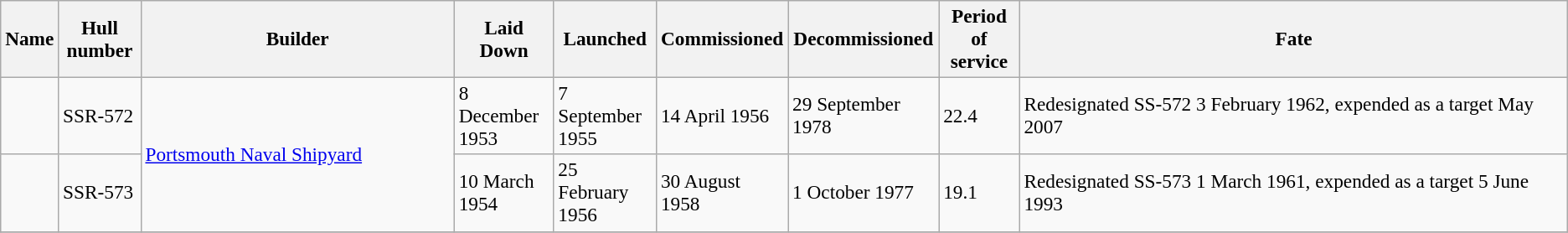<table class="wikitable" style="font-size:97%;">
<tr>
<th>Name</th>
<th>Hull number</th>
<th width="20%">Builder</th>
<th>Laid Down</th>
<th>Launched</th>
<th>Commissioned</th>
<th>Decommissioned</th>
<th>Period of service</th>
<th width="35%">Fate</th>
</tr>
<tr>
<td></td>
<td>SSR-572</td>
<td rowspan=2><a href='#'>Portsmouth Naval Shipyard</a></td>
<td>8 December 1953</td>
<td>7 September 1955</td>
<td>14 April 1956</td>
<td>29 September 1978</td>
<td>22.4</td>
<td>Redesignated SS-572 3 February 1962, expended as a target May 2007</td>
</tr>
<tr>
<td></td>
<td>SSR-573</td>
<td>10 March 1954</td>
<td>25 February 1956</td>
<td>30 August 1958</td>
<td>1 October 1977</td>
<td>19.1</td>
<td>Redesignated SS-573 1 March 1961, expended as a target 5 June 1993</td>
</tr>
<tr>
</tr>
</table>
